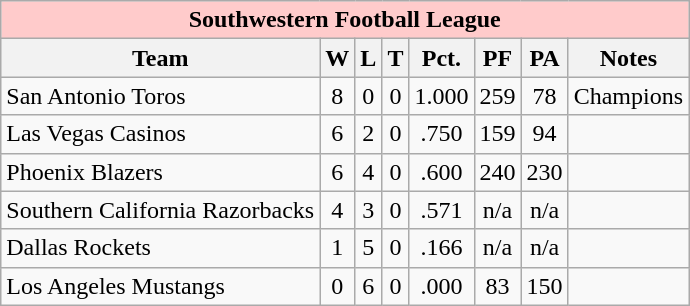<table class="wikitable">
<tr style="background:#ffcbcb;">
<td colspan="8" style="text-align:center;"><strong>Southwestern Football League</strong></td>
</tr>
<tr style="background:#efefef;">
<th>Team</th>
<th>W</th>
<th>L</th>
<th>T</th>
<th>Pct.</th>
<th>PF</th>
<th>PA</th>
<th>Notes</th>
</tr>
<tr align="center">
<td align="left">San Antonio Toros</td>
<td>8</td>
<td>0</td>
<td>0</td>
<td>1.000</td>
<td>259</td>
<td>78</td>
<td>Champions</td>
</tr>
<tr align="center">
<td align="left">Las Vegas Casinos</td>
<td>6</td>
<td>2</td>
<td>0</td>
<td>.750</td>
<td>159</td>
<td>94</td>
<td></td>
</tr>
<tr align="center">
<td align="left">Phoenix Blazers</td>
<td>6</td>
<td>4</td>
<td>0</td>
<td>.600</td>
<td>240</td>
<td>230</td>
<td></td>
</tr>
<tr align="center">
<td align="left">Southern California Razorbacks</td>
<td>4</td>
<td>3</td>
<td>0</td>
<td>.571</td>
<td>n/a</td>
<td>n/a</td>
<td></td>
</tr>
<tr align="center">
<td align="left">Dallas Rockets</td>
<td>1</td>
<td>5</td>
<td>0</td>
<td>.166</td>
<td>n/a</td>
<td>n/a</td>
<td></td>
</tr>
<tr align="center">
<td align="left">Los Angeles Mustangs</td>
<td>0</td>
<td>6</td>
<td>0</td>
<td>.000</td>
<td>83</td>
<td>150</td>
<td></td>
</tr>
</table>
